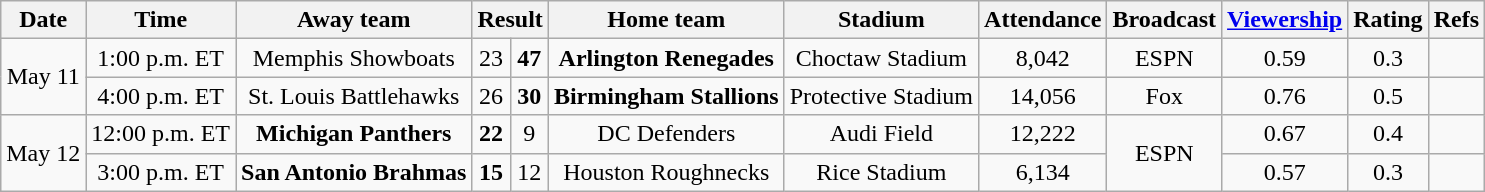<table class="wikitable" style="text-align:center;">
<tr>
<th>Date</th>
<th>Time<br></th>
<th>Away team</th>
<th colspan="2">Result<br></th>
<th>Home team</th>
<th>Stadium</th>
<th>Attendance</th>
<th>Broadcast</th>
<th><a href='#'>Viewership</a><br></th>
<th>Rating<br></th>
<th>Refs</th>
</tr>
<tr>
<td rowspan=2>May 11</td>
<td>1:00 p.m. ET</td>
<td>Memphis Showboats</td>
<td>23</td>
<td><strong>47</strong></td>
<td><strong>Arlington Renegades</strong></td>
<td>Choctaw Stadium</td>
<td>8,042</td>
<td>ESPN</td>
<td>0.59</td>
<td>0.3</td>
<td></td>
</tr>
<tr>
<td>4:00 p.m. ET</td>
<td>St. Louis Battlehawks</td>
<td>26</td>
<td><strong>30</strong></td>
<td><strong>Birmingham Stallions</strong></td>
<td>Protective Stadium</td>
<td>14,056</td>
<td>Fox</td>
<td>0.76</td>
<td>0.5</td>
<td></td>
</tr>
<tr>
<td rowspan=2>May 12</td>
<td>12:00 p.m. ET</td>
<td><strong>Michigan Panthers</strong></td>
<td><strong>22</strong></td>
<td>9</td>
<td>DC Defenders</td>
<td>Audi Field</td>
<td>12,222</td>
<td rowspan=2>ESPN</td>
<td>0.67</td>
<td>0.4</td>
<td></td>
</tr>
<tr>
<td>3:00 p.m. ET</td>
<td><strong>San Antonio Brahmas</strong></td>
<td><strong>15</strong></td>
<td>12</td>
<td>Houston Roughnecks</td>
<td>Rice Stadium</td>
<td>6,134</td>
<td>0.57</td>
<td>0.3</td>
<td></td>
</tr>
</table>
